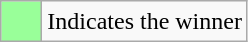<table class="wikitable">
<tr>
<td style="background:#99ff99; height:20px; width:20px"></td>
<td>Indicates the winner</td>
</tr>
</table>
